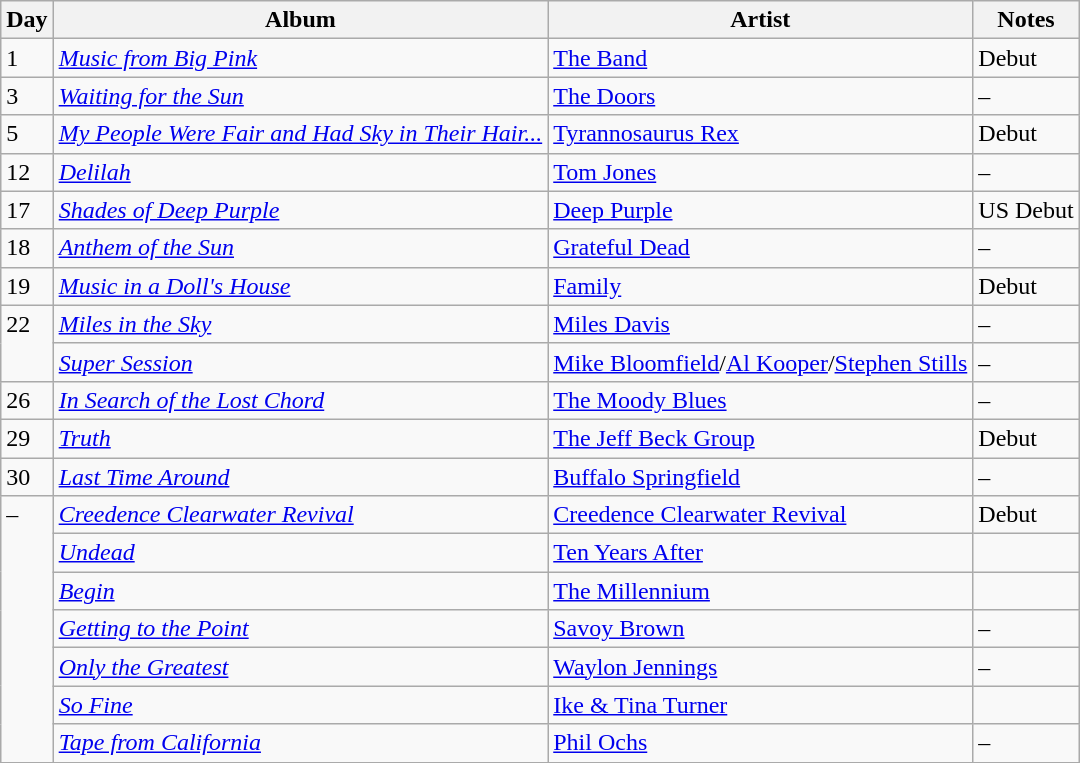<table class="wikitable">
<tr>
<th>Day</th>
<th>Album</th>
<th>Artist</th>
<th>Notes</th>
</tr>
<tr>
<td rowspan="1" valign="top">1</td>
<td><em><a href='#'>Music from Big Pink</a></em></td>
<td><a href='#'>The Band</a></td>
<td>Debut</td>
</tr>
<tr>
<td rowspan="1" valign="top">3</td>
<td><em><a href='#'>Waiting for the Sun</a></em></td>
<td><a href='#'>The Doors</a></td>
<td>–</td>
</tr>
<tr>
<td rowspan="1" valign="top">5</td>
<td><em><a href='#'>My People Were Fair and Had Sky in Their Hair...</a></em></td>
<td><a href='#'>Tyrannosaurus Rex</a></td>
<td>Debut</td>
</tr>
<tr>
<td rowspan="1" valign="top">12</td>
<td><em><a href='#'>Delilah</a></em></td>
<td><a href='#'>Tom Jones</a></td>
<td>–</td>
</tr>
<tr>
<td rowspan="1" valign="top">17</td>
<td><em><a href='#'>Shades of Deep Purple</a></em></td>
<td><a href='#'>Deep Purple</a></td>
<td>US Debut</td>
</tr>
<tr>
<td rowspan="1" valign="top">18</td>
<td><em><a href='#'>Anthem of the Sun</a></em></td>
<td><a href='#'>Grateful Dead</a></td>
<td>–</td>
</tr>
<tr>
<td rowspan="1" valign="top">19</td>
<td><em><a href='#'>Music in a Doll's House</a></em></td>
<td><a href='#'>Family</a></td>
<td>Debut</td>
</tr>
<tr>
<td rowspan="2" valign="top">22</td>
<td><em><a href='#'>Miles in the Sky</a></em></td>
<td><a href='#'>Miles Davis</a></td>
<td>–</td>
</tr>
<tr>
<td><em><a href='#'>Super Session</a></em></td>
<td><a href='#'>Mike Bloomfield</a>/<a href='#'>Al Kooper</a>/<a href='#'>Stephen Stills</a></td>
<td>–</td>
</tr>
<tr>
<td rowspan="1" valign="top">26</td>
<td><em><a href='#'>In Search of the Lost Chord</a></em></td>
<td><a href='#'>The Moody Blues</a></td>
<td>–</td>
</tr>
<tr>
<td rowspan="1" valign="top">29</td>
<td><em><a href='#'>Truth</a></em></td>
<td><a href='#'>The Jeff Beck Group</a></td>
<td>Debut</td>
</tr>
<tr>
<td rowspan="1" valign="top">30</td>
<td><em><a href='#'>Last Time Around</a></em></td>
<td><a href='#'>Buffalo Springfield</a></td>
<td>–</td>
</tr>
<tr>
<td rowspan="8" valign="top">–</td>
<td><em><a href='#'>Creedence Clearwater Revival</a></em></td>
<td><a href='#'>Creedence Clearwater Revival</a></td>
<td> Debut</td>
</tr>
<tr>
<td><em><a href='#'>Undead</a></em></td>
<td><a href='#'>Ten Years After</a></td>
<td></td>
</tr>
<tr>
<td><em><a href='#'>Begin</a></em></td>
<td><a href='#'>The Millennium</a></td>
<td></td>
</tr>
<tr>
<td><em><a href='#'>Getting to the Point</a></em></td>
<td><a href='#'>Savoy Brown</a></td>
<td>–</td>
</tr>
<tr>
<td><em><a href='#'>Only the Greatest</a></em></td>
<td><a href='#'>Waylon Jennings</a></td>
<td>–</td>
</tr>
<tr>
<td><em><a href='#'>So Fine</a></em></td>
<td><a href='#'>Ike & Tina Turner</a></td>
<td></td>
</tr>
<tr>
<td><em><a href='#'>Tape from California</a></em></td>
<td><a href='#'>Phil Ochs</a></td>
<td>–</td>
</tr>
<tr>
</tr>
</table>
